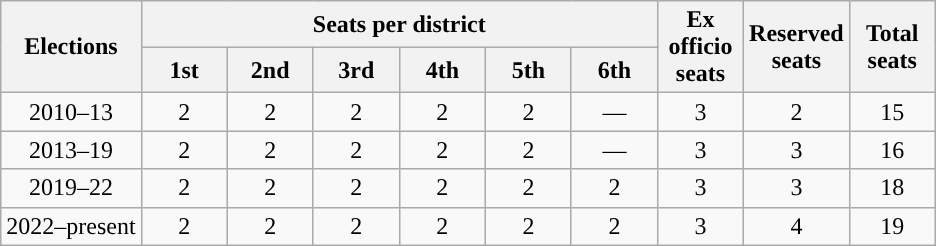<table class="wikitable" style="text-align:center">
<tr>
<th rowspan="2">Elections</th>
<th colspan="6">Seats per district</th>
<th rowspan="2" width="50px">Ex officio seats</th>
<th rowspan="2" width="50px">Reserved seats</th>
<th rowspan="2" width="50px">Total seats</th>
</tr>
<tr>
<th width="50px">1st</th>
<th width="50px">2nd</th>
<th width="50px">3rd</th>
<th width="50px">4th</th>
<th width="50px">5th</th>
<th width="50px">6th</th>
</tr>
<tr>
<td>2010–13</td>
<td>2</td>
<td>2</td>
<td>2</td>
<td>2</td>
<td>2</td>
<td>—</td>
<td>3</td>
<td>2</td>
<td>15</td>
</tr>
<tr>
<td>2013–19</td>
<td>2</td>
<td>2</td>
<td>2</td>
<td>2</td>
<td>2</td>
<td>—</td>
<td>3</td>
<td>3</td>
<td>16</td>
</tr>
<tr>
<td>2019–22</td>
<td>2</td>
<td>2</td>
<td>2</td>
<td>2</td>
<td>2</td>
<td>2</td>
<td>3</td>
<td>3</td>
<td>18</td>
</tr>
<tr>
<td>2022–present</td>
<td>2</td>
<td>2</td>
<td>2</td>
<td>2</td>
<td>2</td>
<td>2</td>
<td>3</td>
<td>4</td>
<td>19</td>
</tr>
</table>
